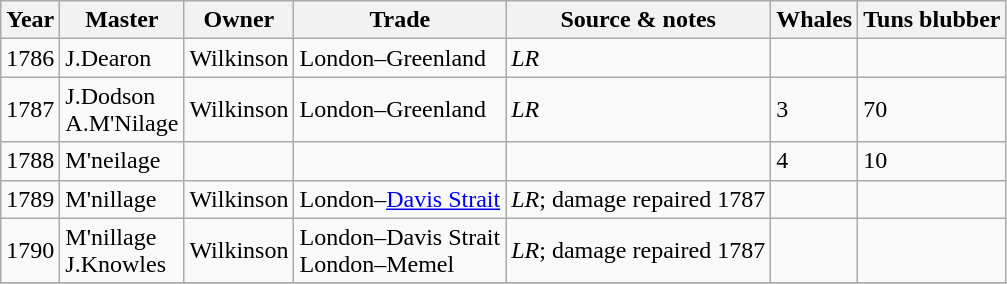<table class=" wikitable">
<tr>
<th>Year</th>
<th>Master</th>
<th>Owner</th>
<th>Trade</th>
<th>Source & notes</th>
<th>Whales</th>
<th>Tuns blubber</th>
</tr>
<tr>
<td>1786</td>
<td>J.Dearon</td>
<td>Wilkinson</td>
<td>London–Greenland</td>
<td><em>LR</em></td>
<td></td>
</tr>
<tr>
<td>1787</td>
<td>J.Dodson<br>A.M'Nilage</td>
<td>Wilkinson</td>
<td>London–Greenland</td>
<td><em>LR</em></td>
<td>3</td>
<td>70</td>
</tr>
<tr>
<td>1788</td>
<td>M'neilage</td>
<td></td>
<td></td>
<td></td>
<td>4</td>
<td>10</td>
</tr>
<tr>
<td>1789</td>
<td>M'nillage</td>
<td>Wilkinson</td>
<td>London–<a href='#'>Davis Strait</a></td>
<td><em>LR</em>; damage repaired 1787</td>
<td></td>
<td></td>
</tr>
<tr>
<td>1790</td>
<td>M'nillage<br>J.Knowles</td>
<td>Wilkinson</td>
<td>London–Davis Strait<br>London–Memel</td>
<td><em>LR</em>; damage repaired 1787</td>
<td></td>
<td></td>
</tr>
<tr>
</tr>
</table>
